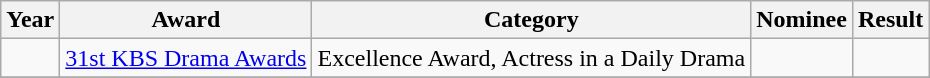<table class="wikitable">
<tr>
<th>Year</th>
<th>Award</th>
<th>Category</th>
<th>Nominee</th>
<th>Result</th>
</tr>
<tr>
<td></td>
<td><a href='#'>31st KBS Drama Awards</a></td>
<td>Excellence Award, Actress in a Daily Drama</td>
<td></td>
<td></td>
</tr>
<tr>
</tr>
</table>
